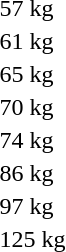<table>
<tr>
<td rowspan=2>57 kg<br></td>
<td rowspan=2></td>
<td rowspan=2></td>
<td></td>
</tr>
<tr>
<td></td>
</tr>
<tr>
<td rowspan=2>61 kg<br></td>
<td rowspan=2></td>
<td rowspan=2></td>
<td></td>
</tr>
<tr>
<td></td>
</tr>
<tr>
<td rowspan=2>65 kg<br></td>
<td rowspan=2></td>
<td rowspan=2></td>
<td></td>
</tr>
<tr>
<td></td>
</tr>
<tr>
<td rowspan=2>70 kg<br></td>
<td rowspan=2></td>
<td rowspan=2></td>
<td></td>
</tr>
<tr>
<td></td>
</tr>
<tr>
<td rowspan=2>74 kg<br></td>
<td rowspan=2></td>
<td rowspan=2></td>
<td></td>
</tr>
<tr>
<td></td>
</tr>
<tr>
<td rowspan=2>86 kg<br></td>
<td rowspan=2></td>
<td rowspan=2></td>
<td></td>
</tr>
<tr>
<td></td>
</tr>
<tr>
<td rowspan=2>97 kg<br></td>
<td rowspan=2></td>
<td rowspan=2></td>
<td></td>
</tr>
<tr>
<td></td>
</tr>
<tr>
<td rowspan=2>125 kg<br></td>
<td rowspan=2></td>
<td rowspan=2></td>
<td></td>
</tr>
<tr>
<td></td>
</tr>
</table>
